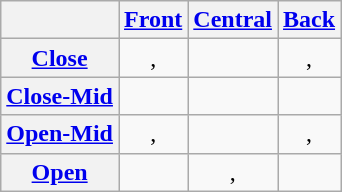<table class="wikitable" style="text-align:center">
<tr>
<th></th>
<th><a href='#'>Front</a></th>
<th><a href='#'>Central</a></th>
<th><a href='#'>Back</a></th>
</tr>
<tr>
<th><a href='#'>Close</a></th>
<td>, </td>
<td></td>
<td>, </td>
</tr>
<tr>
<th><a href='#'>Close-Mid</a></th>
<td></td>
<td></td>
<td></td>
</tr>
<tr>
<th><a href='#'>Open-Mid</a></th>
<td>, </td>
<td></td>
<td>, </td>
</tr>
<tr>
<th><a href='#'>Open</a></th>
<td></td>
<td>, </td>
<td></td>
</tr>
</table>
